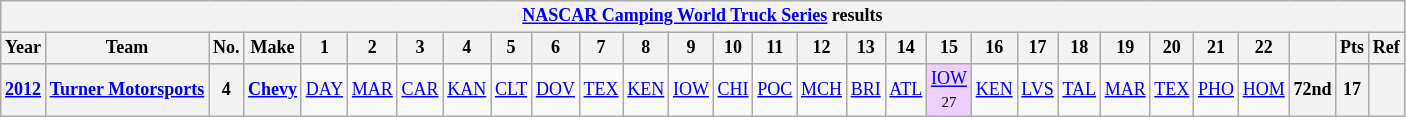<table class="wikitable" style="text-align:center; font-size:75%">
<tr>
<th colspan=45><a href='#'>NASCAR Camping World Truck Series</a> results</th>
</tr>
<tr>
<th>Year</th>
<th>Team</th>
<th>No.</th>
<th>Make</th>
<th>1</th>
<th>2</th>
<th>3</th>
<th>4</th>
<th>5</th>
<th>6</th>
<th>7</th>
<th>8</th>
<th>9</th>
<th>10</th>
<th>11</th>
<th>12</th>
<th>13</th>
<th>14</th>
<th>15</th>
<th>16</th>
<th>17</th>
<th>18</th>
<th>19</th>
<th>20</th>
<th>21</th>
<th>22</th>
<th></th>
<th>Pts</th>
<th>Ref</th>
</tr>
<tr>
<th><a href='#'>2012</a></th>
<th><a href='#'>Turner Motorsports</a></th>
<th>4</th>
<th><a href='#'>Chevy</a></th>
<td><a href='#'>DAY</a></td>
<td><a href='#'>MAR</a></td>
<td><a href='#'>CAR</a></td>
<td><a href='#'>KAN</a></td>
<td><a href='#'>CLT</a></td>
<td><a href='#'>DOV</a></td>
<td><a href='#'>TEX</a></td>
<td><a href='#'>KEN</a></td>
<td><a href='#'>IOW</a></td>
<td><a href='#'>CHI</a></td>
<td><a href='#'>POC</a></td>
<td><a href='#'>MCH</a></td>
<td><a href='#'>BRI</a></td>
<td><a href='#'>ATL</a></td>
<td style="background:#EFCFFF;"><a href='#'>IOW</a><br><small>27</small></td>
<td><a href='#'>KEN</a></td>
<td><a href='#'>LVS</a></td>
<td><a href='#'>TAL</a></td>
<td><a href='#'>MAR</a></td>
<td><a href='#'>TEX</a></td>
<td><a href='#'>PHO</a></td>
<td><a href='#'>HOM</a></td>
<th>72nd</th>
<th>17</th>
<th></th>
</tr>
</table>
